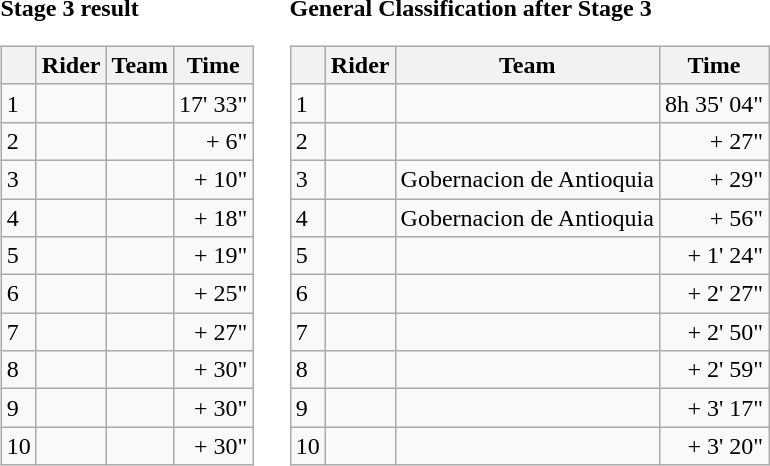<table>
<tr>
<td><strong>Stage 3 result</strong><br><table class="wikitable">
<tr>
<th></th>
<th>Rider</th>
<th>Team</th>
<th>Time</th>
</tr>
<tr>
<td>1</td>
<td></td>
<td></td>
<td align="right">17' 33"</td>
</tr>
<tr>
<td>2</td>
<td></td>
<td></td>
<td align="right">+ 6"</td>
</tr>
<tr>
<td>3</td>
<td></td>
<td></td>
<td align="right">+ 10"</td>
</tr>
<tr>
<td>4</td>
<td></td>
<td></td>
<td align="right">+ 18"</td>
</tr>
<tr>
<td>5</td>
<td></td>
<td></td>
<td align="right">+ 19"</td>
</tr>
<tr>
<td>6</td>
<td></td>
<td></td>
<td align="right">+ 25"</td>
</tr>
<tr>
<td>7</td>
<td></td>
<td></td>
<td align="right">+ 27"</td>
</tr>
<tr>
<td>8</td>
<td></td>
<td></td>
<td align="right">+ 30"</td>
</tr>
<tr>
<td>9</td>
<td></td>
<td></td>
<td align="right">+ 30"</td>
</tr>
<tr>
<td>10</td>
<td></td>
<td></td>
<td align="right">+ 30"</td>
</tr>
</table>
</td>
<td></td>
<td><strong>General Classification after Stage 3</strong><br><table class="wikitable">
<tr>
<th></th>
<th>Rider</th>
<th>Team</th>
<th>Time</th>
</tr>
<tr>
<td>1</td>
<td></td>
<td></td>
<td align="right">8h 35' 04"</td>
</tr>
<tr>
<td>2</td>
<td></td>
<td></td>
<td align="right">+ 27"</td>
</tr>
<tr>
<td>3</td>
<td></td>
<td>Gobernacion de Antioquia</td>
<td align="right">+ 29"</td>
</tr>
<tr>
<td>4</td>
<td></td>
<td>Gobernacion de Antioquia</td>
<td align="right">+ 56"</td>
</tr>
<tr>
<td>5</td>
<td></td>
<td></td>
<td align="right">+ 1' 24"</td>
</tr>
<tr>
<td>6</td>
<td></td>
<td></td>
<td align="right">+ 2' 27"</td>
</tr>
<tr>
<td>7</td>
<td></td>
<td></td>
<td align="right">+ 2' 50"</td>
</tr>
<tr>
<td>8</td>
<td></td>
<td></td>
<td align="right">+ 2' 59"</td>
</tr>
<tr>
<td>9</td>
<td></td>
<td></td>
<td align="right">+ 3' 17"</td>
</tr>
<tr>
<td>10</td>
<td></td>
<td></td>
<td align="right">+ 3' 20"</td>
</tr>
</table>
</td>
</tr>
</table>
